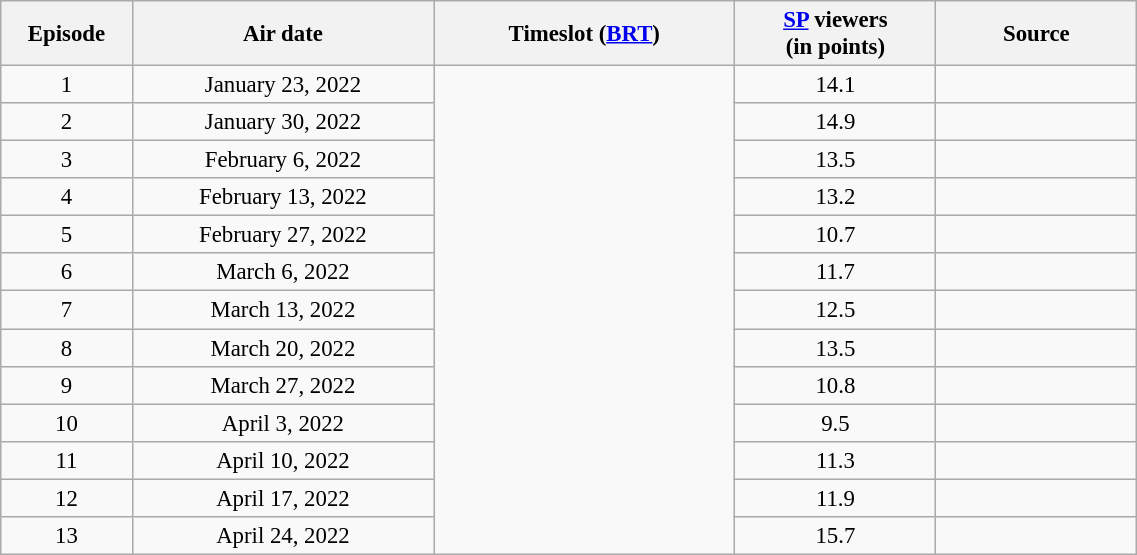<table class="wikitable sortable" style="text-align:center; font-size:95%; width: 60%">
<tr>
<th style="width:05.0%;">Episode</th>
<th style="width:15.0%;">Air date</th>
<th style="width:15.0%;">Timeslot (<a href='#'>BRT</a>)</th>
<th style="width:10.0%;"><a href='#'>SP</a> viewers<br>(in points)</th>
<th style="width:10.0%;">Source</th>
</tr>
<tr>
<td>1</td>
<td>January 23, 2022</td>
<td rowspan=13></td>
<td>14.1</td>
<td></td>
</tr>
<tr>
<td>2</td>
<td>January 30, 2022</td>
<td>14.9</td>
<td></td>
</tr>
<tr>
<td>3</td>
<td>February 6, 2022</td>
<td>13.5</td>
<td></td>
</tr>
<tr>
<td>4</td>
<td>February 13, 2022</td>
<td>13.2</td>
<td></td>
</tr>
<tr>
<td>5</td>
<td>February 27, 2022</td>
<td>10.7</td>
<td></td>
</tr>
<tr>
<td>6</td>
<td>March 6, 2022</td>
<td>11.7</td>
<td></td>
</tr>
<tr>
<td>7</td>
<td>March 13, 2022</td>
<td>12.5</td>
<td></td>
</tr>
<tr>
<td>8</td>
<td>March 20, 2022</td>
<td>13.5</td>
<td></td>
</tr>
<tr>
<td>9</td>
<td>March 27, 2022</td>
<td>10.8</td>
<td></td>
</tr>
<tr>
<td>10</td>
<td>April 3, 2022</td>
<td>9.5</td>
<td></td>
</tr>
<tr>
<td>11</td>
<td>April 10, 2022</td>
<td>11.3</td>
<td></td>
</tr>
<tr>
<td>12</td>
<td>April 17, 2022</td>
<td>11.9</td>
<td></td>
</tr>
<tr>
<td>13</td>
<td>April 24, 2022</td>
<td>15.7</td>
<td></td>
</tr>
</table>
